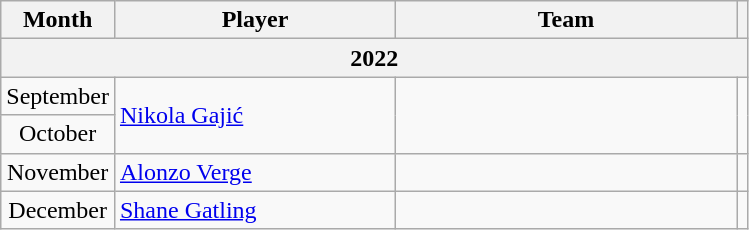<table class="wikitable" style="text-align: center;">
<tr>
<th>Month</th>
<th style="width:180px;">Player</th>
<th style="width:220px;">Team</th>
<th></th>
</tr>
<tr>
<th colspan=4>2022</th>
</tr>
<tr>
<td>September</td>
<td rowspan=2 align="left"> <a href='#'>Nikola Gajić</a></td>
<td rowspan=2 align="left"></td>
<td rowspan=2></td>
</tr>
<tr>
<td>October</td>
</tr>
<tr>
<td>November</td>
<td align="left"> <a href='#'>Alonzo Verge</a></td>
<td align="left"></td>
<td></td>
</tr>
<tr>
<td>December</td>
<td align="left"> <a href='#'>Shane Gatling</a></td>
<td align="left"></td>
<td></td>
</tr>
</table>
